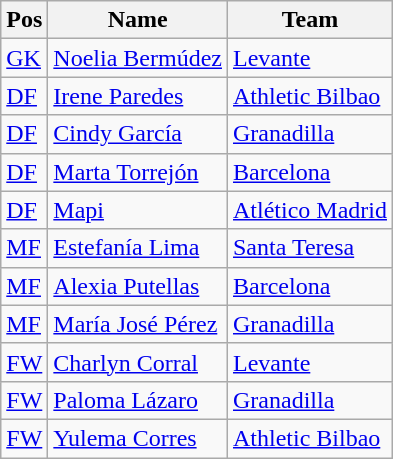<table class="wikitable">
<tr>
<th>Pos</th>
<th>Name</th>
<th>Team</th>
</tr>
<tr>
<td><a href='#'>GK</a></td>
<td><a href='#'>Noelia Bermúdez</a></td>
<td><a href='#'>Levante</a></td>
</tr>
<tr>
<td><a href='#'>DF</a></td>
<td><a href='#'>Irene Paredes</a></td>
<td><a href='#'>Athletic Bilbao</a></td>
</tr>
<tr>
<td><a href='#'>DF</a></td>
<td><a href='#'>Cindy García</a></td>
<td><a href='#'>Granadilla</a></td>
</tr>
<tr>
<td><a href='#'>DF</a></td>
<td><a href='#'>Marta Torrejón</a></td>
<td><a href='#'>Barcelona</a></td>
</tr>
<tr>
<td><a href='#'>DF</a></td>
<td><a href='#'>Mapi</a></td>
<td><a href='#'>Atlético Madrid</a></td>
</tr>
<tr>
<td><a href='#'>MF</a></td>
<td><a href='#'>Estefanía Lima</a></td>
<td><a href='#'>Santa Teresa</a></td>
</tr>
<tr>
<td><a href='#'>MF</a></td>
<td><a href='#'>Alexia Putellas</a></td>
<td><a href='#'>Barcelona</a></td>
</tr>
<tr>
<td><a href='#'>MF</a></td>
<td><a href='#'>María José Pérez</a></td>
<td><a href='#'>Granadilla</a></td>
</tr>
<tr>
<td><a href='#'>FW</a></td>
<td><a href='#'>Charlyn Corral</a></td>
<td><a href='#'>Levante</a></td>
</tr>
<tr>
<td><a href='#'>FW</a></td>
<td><a href='#'>Paloma Lázaro</a></td>
<td><a href='#'>Granadilla</a></td>
</tr>
<tr>
<td><a href='#'>FW</a></td>
<td><a href='#'>Yulema Corres</a></td>
<td><a href='#'>Athletic Bilbao</a></td>
</tr>
</table>
